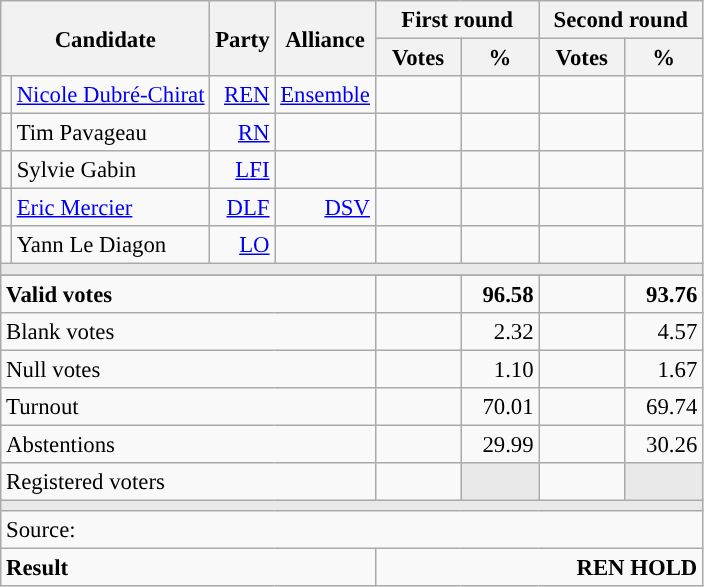<table class="wikitable" style="text-align:right;font-size:95%;">
<tr>
<th colspan="2" rowspan="2">Candidate</th>
<th colspan="1" rowspan="2">Party</th>
<th colspan="1" rowspan="2">Alliance</th>
<th colspan="2">First round</th>
<th colspan="2">Second round</th>
</tr>
<tr>
<th style="width:50px;">Votes</th>
<th style="width:45px;">%</th>
<th style="width:50px;">Votes</th>
<th style="width:45px;">%</th>
</tr>
<tr>
<td style="color:inherit;background:"></td>
<td style="text-align:left;"><a href='#'>Nicole Dubré-Chirat</a></td>
<td><a href='#'>REN</a></td>
<td><a href='#'>Ensemble</a></td>
<td></td>
<td></td>
<td><strong></strong></td>
<td><strong></strong></td>
</tr>
<tr>
<td style="color:inherit;background:"></td>
<td style="text-align:left;">Tim Pavageau</td>
<td><a href='#'>RN</a></td>
<td></td>
<td></td>
<td></td>
<td></td>
<td></td>
</tr>
<tr>
<td style="color:inherit;background:"></td>
<td style="text-align:left;">Sylvie Gabin</td>
<td><a href='#'>LFI</a></td>
<td></td>
<td></td>
<td></td>
<td></td>
<td></td>
</tr>
<tr>
<td style="color:inherit;background:"></td>
<td style="text-align:left;"><a href='#'>Eric Mercier</a></td>
<td><a href='#'>DLF</a></td>
<td><a href='#'>DSV</a></td>
<td></td>
<td></td>
<td></td>
<td></td>
</tr>
<tr>
<td style="color:inherit;background:"></td>
<td style="text-align:left;">Yann Le Diagon</td>
<td><a href='#'>LO</a></td>
<td></td>
<td></td>
<td></td>
<td></td>
<td></td>
</tr>
<tr>
<td colspan="8" style="background:#E9E9E9;"></td>
</tr>
<tr>
</tr>
<tr style="font-weight:bold;">
<td colspan="4" style="text-align:left;">Valid votes</td>
<td></td>
<td>96.58</td>
<td></td>
<td>93.76</td>
</tr>
<tr>
<td colspan="4" style="text-align:left;">Blank votes</td>
<td></td>
<td>2.32</td>
<td></td>
<td>4.57</td>
</tr>
<tr>
<td colspan="4" style="text-align:left;">Null votes</td>
<td></td>
<td>1.10</td>
<td></td>
<td>1.67</td>
</tr>
<tr>
<td colspan="4" style="text-align:left;">Turnout</td>
<td></td>
<td>70.01</td>
<td></td>
<td>69.74</td>
</tr>
<tr>
<td colspan="4" style="text-align:left;">Abstentions</td>
<td></td>
<td>29.99</td>
<td></td>
<td>30.26</td>
</tr>
<tr>
<td colspan="4" style="text-align:left;">Registered voters</td>
<td></td>
<td style="background:#E9E9E9;"></td>
<td></td>
<td style="background:#E9E9E9;"></td>
</tr>
<tr>
<td colspan="8" style="background:#E9E9E9;"></td>
</tr>
<tr>
<td colspan="8" style="text-align:left;">Source: </td>
</tr>
<tr style="font-weight:bold">
<td colspan="4" style="text-align:left;">Result</td>
<td colspan="4" style="background-color:">REN HOLD</td>
</tr>
</table>
